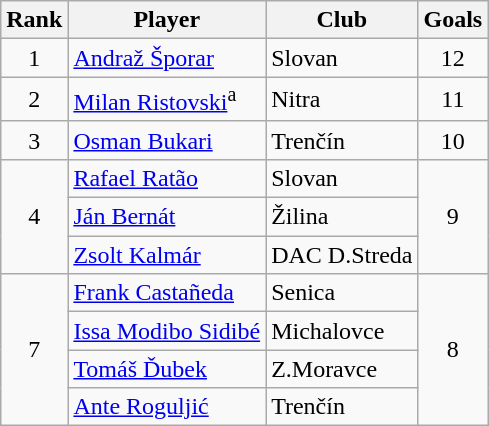<table class="wikitable" style="text-align:center">
<tr>
<th>Rank</th>
<th>Player</th>
<th>Club</th>
<th>Goals</th>
</tr>
<tr>
<td>1</td>
<td align="left"> <a href='#'>Andraž Šporar</a></td>
<td align="left">Slovan</td>
<td>12</td>
</tr>
<tr>
<td>2</td>
<td align="left"> <a href='#'>Milan Ristovski</a><sup>a</sup></td>
<td align="left">Nitra</td>
<td>11</td>
</tr>
<tr>
<td>3</td>
<td align="left"> <a href='#'>Osman Bukari</a></td>
<td align="left">Trenčín</td>
<td>10</td>
</tr>
<tr>
<td rowspan="3">4</td>
<td align="left"> <a href='#'>Rafael Ratão</a></td>
<td align="left">Slovan</td>
<td rowspan="3">9</td>
</tr>
<tr>
<td align="left"> <a href='#'>Ján Bernát</a></td>
<td align="left">Žilina</td>
</tr>
<tr>
<td align="left"> <a href='#'>Zsolt Kalmár</a></td>
<td align="left">DAC D.Streda</td>
</tr>
<tr>
<td rowspan="4">7</td>
<td align="left"> <a href='#'>Frank Castañeda</a></td>
<td align="left">Senica</td>
<td rowspan="4">8</td>
</tr>
<tr>
<td align="left"> <a href='#'>Issa Modibo Sidibé</a></td>
<td align="left">Michalovce</td>
</tr>
<tr>
<td align="left"> <a href='#'>Tomáš Ďubek</a></td>
<td align="left">Z.Moravce</td>
</tr>
<tr>
<td align="left"> <a href='#'>Ante Roguljić</a></td>
<td align="left">Trenčín</td>
</tr>
</table>
